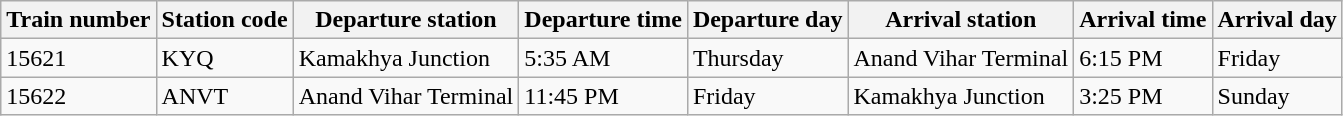<table class="wikitable">
<tr>
<th>Train number</th>
<th>Station code</th>
<th>Departure station</th>
<th>Departure time</th>
<th>Departure day</th>
<th>Arrival station</th>
<th>Arrival time</th>
<th>Arrival day</th>
</tr>
<tr>
<td>15621</td>
<td>KYQ</td>
<td>Kamakhya Junction</td>
<td>5:35 AM</td>
<td>Thursday</td>
<td>Anand Vihar Terminal</td>
<td>6:15 PM</td>
<td>Friday</td>
</tr>
<tr>
<td>15622</td>
<td>ANVT</td>
<td>Anand Vihar Terminal</td>
<td>11:45 PM</td>
<td>Friday</td>
<td>Kamakhya Junction</td>
<td>3:25 PM</td>
<td>Sunday</td>
</tr>
</table>
